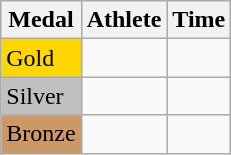<table class="wikitable">
<tr>
<th>Medal</th>
<th>Athlete</th>
<th>Time</th>
</tr>
<tr>
<td bgcolor="gold">Gold</td>
<td></td>
<td></td>
</tr>
<tr>
<td bgcolor="silver">Silver</td>
<td></td>
<td></td>
</tr>
<tr>
<td bgcolor="CC9966">Bronze</td>
<td></td>
<td></td>
</tr>
</table>
